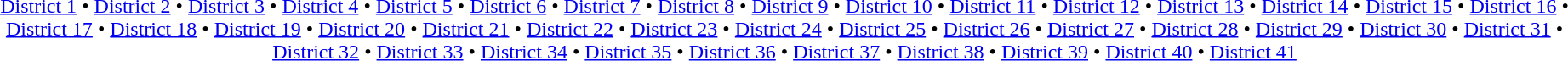<table id=toc class=toc summary=Contents>
<tr>
<td align=center><br><a href='#'>District 1</a> • <a href='#'>District 2</a> • <a href='#'>District 3</a> • <a href='#'>District 4</a> • <a href='#'>District 5</a> • <a href='#'>District 6</a> • <a href='#'>District 7</a> • <a href='#'>District 8</a> • <a href='#'>District 9</a> • <a href='#'>District 10</a> • <a href='#'>District 11</a> • <a href='#'>District 12</a> • <a href='#'>District 13</a> • <a href='#'>District 14</a> • <a href='#'>District 15</a> • <a href='#'>District 16</a> • <a href='#'>District 17</a> • <a href='#'>District 18</a> • <a href='#'>District 19</a> • <a href='#'>District 20</a> • <a href='#'>District 21</a> • <a href='#'>District 22</a> • <a href='#'>District 23</a> • <a href='#'>District 24</a> • <a href='#'>District 25</a> • <a href='#'>District 26</a> • <a href='#'>District 27</a> • <a href='#'>District 28</a> • <a href='#'>District 29</a> • <a href='#'>District 30</a> • <a href='#'>District 31</a> • <a href='#'>District 32</a> • <a href='#'>District 33</a> • <a href='#'>District 34</a> • <a href='#'>District 35</a> • <a href='#'>District 36</a> • <a href='#'>District 37</a> • <a href='#'>District 38</a> • <a href='#'>District 39</a> • <a href='#'>District 40</a> • <a href='#'>District 41</a></td>
</tr>
</table>
